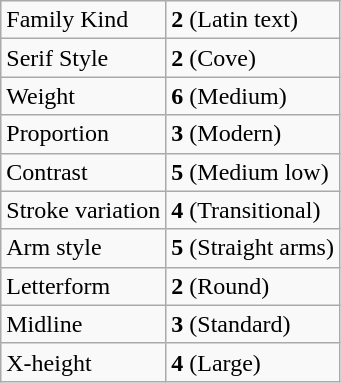<table class="wikitable">
<tr>
<td>Family Kind</td>
<td><strong>2</strong> (Latin text)</td>
</tr>
<tr>
<td>Serif Style</td>
<td><strong>2</strong> (Cove)</td>
</tr>
<tr>
<td>Weight</td>
<td><strong>6</strong> (Medium)</td>
</tr>
<tr>
<td>Proportion</td>
<td><strong>3</strong> (Modern)</td>
</tr>
<tr>
<td>Contrast</td>
<td><strong>5</strong> (Medium low)</td>
</tr>
<tr>
<td>Stroke variation</td>
<td><strong>4</strong> (Transitional)</td>
</tr>
<tr>
<td>Arm style</td>
<td><strong>5</strong> (Straight arms)</td>
</tr>
<tr>
<td>Letterform</td>
<td><strong>2</strong> (Round)</td>
</tr>
<tr>
<td>Midline</td>
<td><strong>3</strong> (Standard)</td>
</tr>
<tr>
<td>X-height</td>
<td><strong>4</strong> (Large)</td>
</tr>
</table>
